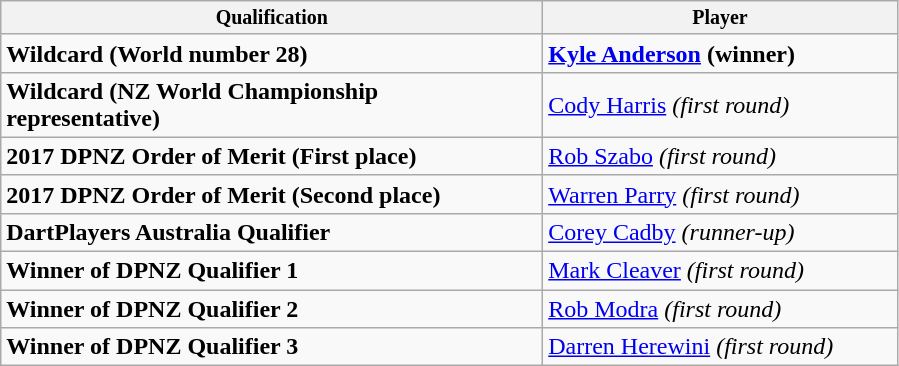<table class="wikitable">
<tr style="font-size:10pt;font-weight:bold">
<th width="355">Qualification</th>
<th width=230">Player</th>
</tr>
<tr>
<td><strong>Wildcard (World number 28)</strong></td>
<td> <strong><a href='#'>Kyle Anderson</a> (winner)</strong></td>
</tr>
<tr>
<td><strong>Wildcard (NZ World Championship representative)</strong></td>
<td> <a href='#'>Cody Harris</a> <em>(first round)</em></td>
</tr>
<tr>
<td><strong>2017 DPNZ Order of Merit (First place)</strong></td>
<td> <a href='#'>Rob Szabo</a> <em>(first round)</em></td>
</tr>
<tr>
<td><strong>2017 DPNZ Order of Merit (Second place)</strong></td>
<td> <a href='#'>Warren Parry</a> <em>(first round)</em></td>
</tr>
<tr>
<td><strong>DartPlayers Australia Qualifier</strong></td>
<td> <a href='#'>Corey Cadby</a> <em>(runner-up)</em></td>
</tr>
<tr>
<td><strong>Winner of DPNZ Qualifier 1</strong></td>
<td> <a href='#'>Mark Cleaver</a> <em>(first round)</em></td>
</tr>
<tr>
<td><strong>Winner of DPNZ Qualifier 2</strong></td>
<td> <a href='#'>Rob Modra</a> <em>(first round)</em></td>
</tr>
<tr>
<td><strong>Winner of DPNZ Qualifier 3</strong></td>
<td> <a href='#'>Darren Herewini</a> <em>(first round)</em></td>
</tr>
</table>
